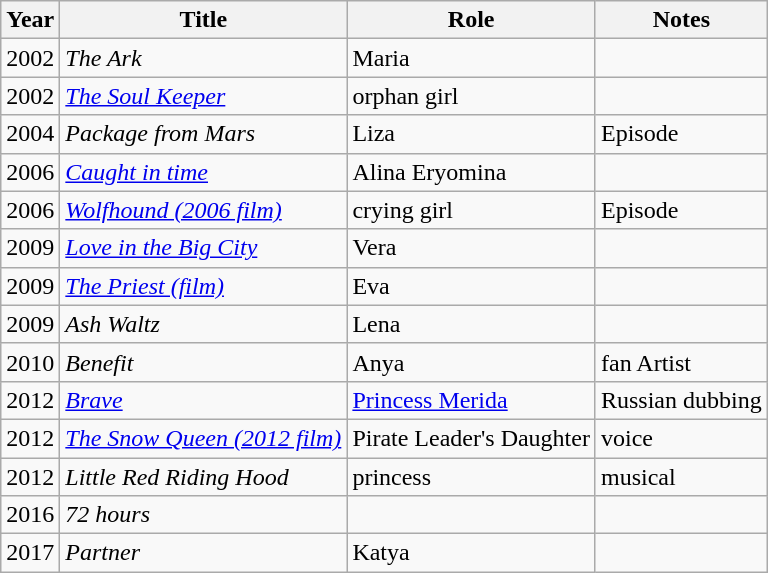<table class="wikitable">
<tr>
<th>Year</th>
<th>Title</th>
<th>Role</th>
<th>Notes</th>
</tr>
<tr>
<td>2002</td>
<td><em>The Ark</em></td>
<td>Maria</td>
<td></td>
</tr>
<tr>
<td>2002</td>
<td><em><a href='#'>The Soul Keeper</a></em></td>
<td>orphan girl</td>
<td></td>
</tr>
<tr>
<td>2004</td>
<td><em>Package from Mars</em></td>
<td>Liza</td>
<td>Episode</td>
</tr>
<tr>
<td>2006</td>
<td><em><a href='#'>Caught in time</a></em></td>
<td>Alina Eryomina</td>
<td></td>
</tr>
<tr>
<td>2006</td>
<td><em><a href='#'>Wolfhound (2006 film)</a></em></td>
<td>crying girl</td>
<td>Episode</td>
</tr>
<tr>
<td>2009</td>
<td><em><a href='#'>Love in the Big City</a></em></td>
<td>Vera</td>
<td></td>
</tr>
<tr>
<td>2009</td>
<td><em><a href='#'>The Priest (film)</a></em></td>
<td>Eva</td>
<td></td>
</tr>
<tr>
<td>2009</td>
<td><em>Ash Waltz </em></td>
<td>Lena</td>
<td></td>
</tr>
<tr>
<td>2010</td>
<td><em>Benefit</em></td>
<td>Anya</td>
<td>fan Artist</td>
</tr>
<tr>
<td>2012</td>
<td><em><a href='#'>Brave</a></em></td>
<td><a href='#'>Princess Merida</a></td>
<td>Russian dubbing</td>
</tr>
<tr>
<td>2012</td>
<td><em><a href='#'>The Snow Queen (2012 film)</a></em></td>
<td>Pirate Leader's Daughter</td>
<td>voice</td>
</tr>
<tr>
<td>2012</td>
<td><em>Little Red Riding Hood</em></td>
<td>princess</td>
<td>musical</td>
</tr>
<tr>
<td>2016</td>
<td><em>72 hours</em></td>
<td></td>
<td></td>
</tr>
<tr>
<td>2017</td>
<td><em>Partner </em></td>
<td>Katya</td>
<td></td>
</tr>
</table>
